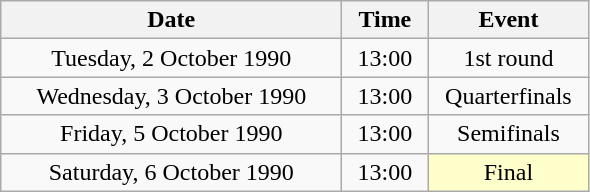<table class = "wikitable" style="text-align:center;">
<tr>
<th width=220>Date</th>
<th width=50>Time</th>
<th width=100>Event</th>
</tr>
<tr>
<td>Tuesday, 2 October 1990</td>
<td>13:00</td>
<td>1st round</td>
</tr>
<tr>
<td>Wednesday, 3 October 1990</td>
<td>13:00</td>
<td>Quarterfinals</td>
</tr>
<tr>
<td>Friday, 5 October 1990</td>
<td>13:00</td>
<td>Semifinals</td>
</tr>
<tr>
<td>Saturday, 6 October 1990</td>
<td>13:00</td>
<td bgcolor=ffffcc>Final</td>
</tr>
</table>
